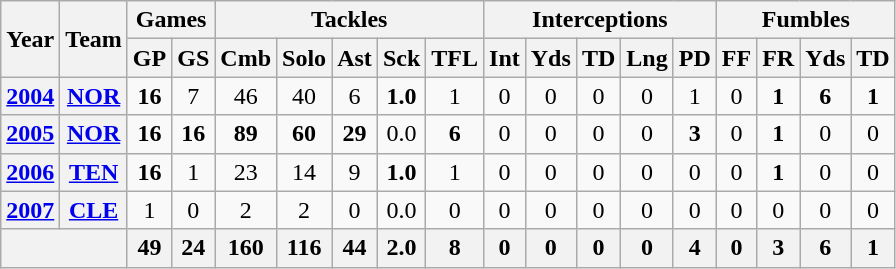<table class="wikitable" style="text-align:center">
<tr>
<th rowspan="2">Year</th>
<th rowspan="2">Team</th>
<th colspan="2">Games</th>
<th colspan="5">Tackles</th>
<th colspan="5">Interceptions</th>
<th colspan="4">Fumbles</th>
</tr>
<tr>
<th>GP</th>
<th>GS</th>
<th>Cmb</th>
<th>Solo</th>
<th>Ast</th>
<th>Sck</th>
<th>TFL</th>
<th>Int</th>
<th>Yds</th>
<th>TD</th>
<th>Lng</th>
<th>PD</th>
<th>FF</th>
<th>FR</th>
<th>Yds</th>
<th>TD</th>
</tr>
<tr>
<th><a href='#'>2004</a></th>
<th><a href='#'>NOR</a></th>
<td><strong>16</strong></td>
<td>7</td>
<td>46</td>
<td>40</td>
<td>6</td>
<td><strong>1.0</strong></td>
<td>1</td>
<td>0</td>
<td>0</td>
<td>0</td>
<td>0</td>
<td>1</td>
<td>0</td>
<td><strong>1</strong></td>
<td><strong>6</strong></td>
<td><strong>1</strong></td>
</tr>
<tr>
<th><a href='#'>2005</a></th>
<th><a href='#'>NOR</a></th>
<td><strong>16</strong></td>
<td><strong>16</strong></td>
<td><strong>89</strong></td>
<td><strong>60</strong></td>
<td><strong>29</strong></td>
<td>0.0</td>
<td><strong>6</strong></td>
<td>0</td>
<td>0</td>
<td>0</td>
<td>0</td>
<td><strong>3</strong></td>
<td>0</td>
<td><strong>1</strong></td>
<td>0</td>
<td>0</td>
</tr>
<tr>
<th><a href='#'>2006</a></th>
<th><a href='#'>TEN</a></th>
<td><strong>16</strong></td>
<td>1</td>
<td>23</td>
<td>14</td>
<td>9</td>
<td><strong>1.0</strong></td>
<td>1</td>
<td>0</td>
<td>0</td>
<td>0</td>
<td>0</td>
<td>0</td>
<td>0</td>
<td><strong>1</strong></td>
<td>0</td>
<td>0</td>
</tr>
<tr>
<th><a href='#'>2007</a></th>
<th><a href='#'>CLE</a></th>
<td>1</td>
<td>0</td>
<td>2</td>
<td>2</td>
<td>0</td>
<td>0.0</td>
<td>0</td>
<td>0</td>
<td>0</td>
<td>0</td>
<td>0</td>
<td>0</td>
<td>0</td>
<td>0</td>
<td>0</td>
<td>0</td>
</tr>
<tr>
<th colspan="2"></th>
<th>49</th>
<th>24</th>
<th>160</th>
<th>116</th>
<th>44</th>
<th>2.0</th>
<th>8</th>
<th>0</th>
<th>0</th>
<th>0</th>
<th>0</th>
<th>4</th>
<th>0</th>
<th>3</th>
<th>6</th>
<th>1</th>
</tr>
</table>
